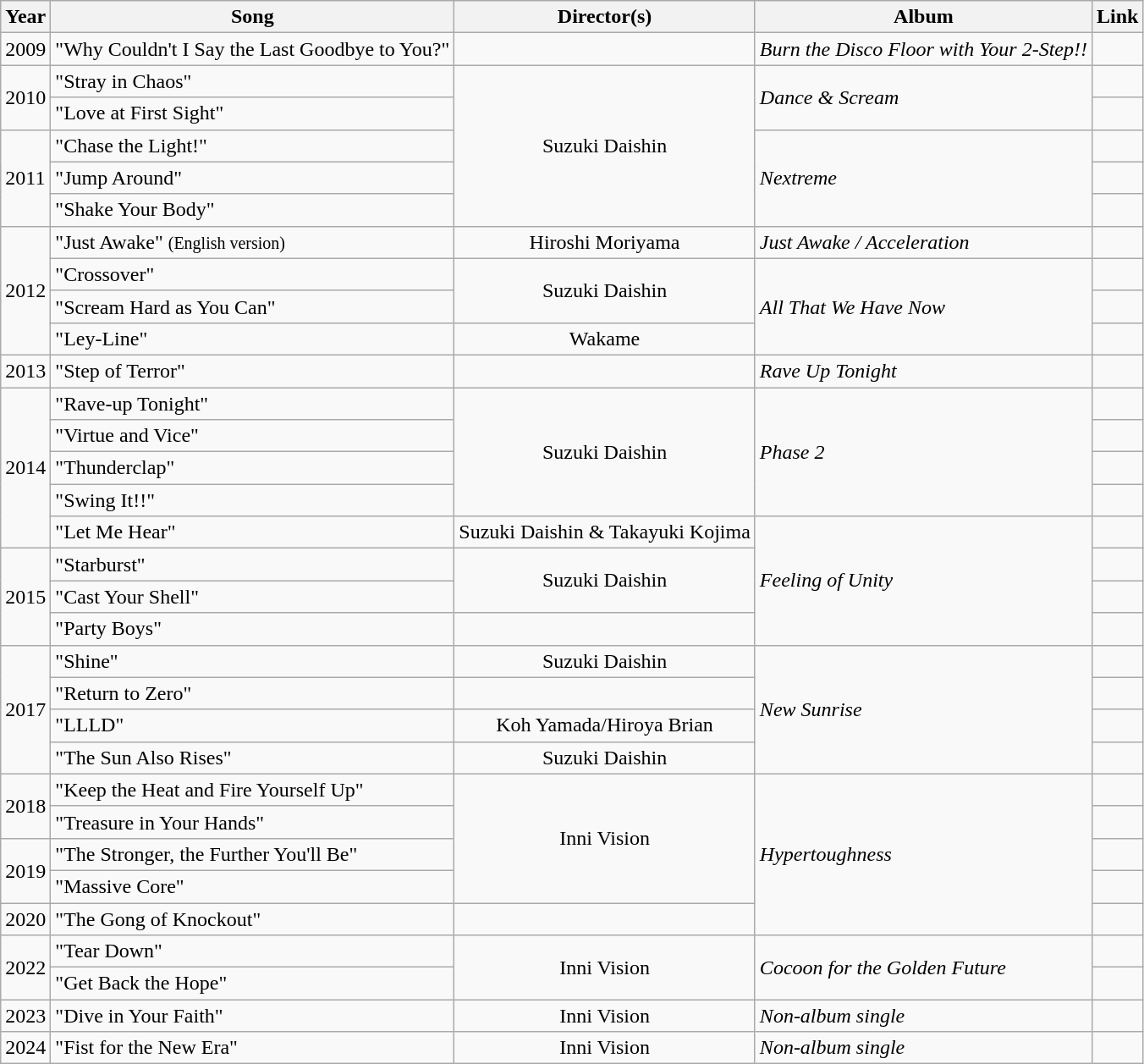<table class="wikitable">
<tr>
<th rowspan="1">Year</th>
<th rowspan="1">Song</th>
<th rowspan="1">Director(s)<br></th>
<th rowspan="1">Album</th>
<th rowspan="1">Link</th>
</tr>
<tr>
<td rowspan=1>2009</td>
<td>"Why Couldn't I Say the Last Goodbye to You?"</td>
<td></td>
<td><em>Burn the Disco Floor with Your 2-Step!!</em></td>
<td></td>
</tr>
<tr>
<td rowspan=2>2010</td>
<td>"Stray in Chaos"</td>
<td rowspan="5" align="center">Suzuki Daishin</td>
<td rowspan=2><em>Dance & Scream</em></td>
<td></td>
</tr>
<tr>
<td>"Love at First Sight"</td>
<td></td>
</tr>
<tr>
<td rowspan=3>2011</td>
<td>"Chase the Light!"</td>
<td rowspan=3><em>Nextreme</em></td>
<td></td>
</tr>
<tr>
<td>"Jump Around"</td>
<td></td>
</tr>
<tr>
<td>"Shake Your Body"</td>
<td></td>
</tr>
<tr>
<td rowspan=4>2012</td>
<td>"Just Awake" <small>(English version)</small></td>
<td align="center">Hiroshi Moriyama</td>
<td><em>Just Awake / Acceleration</em></td>
<td></td>
</tr>
<tr>
<td>"Crossover"</td>
<td rowspan="2" align="center">Suzuki Daishin</td>
<td rowspan=3><em>All That We Have Now</em></td>
<td></td>
</tr>
<tr>
<td>"Scream Hard as You Can"</td>
<td></td>
</tr>
<tr>
<td>"Ley-Line"</td>
<td align="center">Wakame</td>
<td></td>
</tr>
<tr>
<td rowspan=1>2013</td>
<td>"Step of Terror"</td>
<td></td>
<td><em>Rave Up Tonight</em></td>
<td></td>
</tr>
<tr>
<td rowspan=5>2014</td>
<td>"Rave-up Tonight"</td>
<td rowspan="4" align="center">Suzuki Daishin</td>
<td rowspan=4><em>Phase 2</em></td>
<td></td>
</tr>
<tr>
<td>"Virtue and Vice"</td>
<td></td>
</tr>
<tr>
<td>"Thunderclap"</td>
<td></td>
</tr>
<tr>
<td>"Swing It!!"</td>
<td></td>
</tr>
<tr>
<td>"Let Me Hear"</td>
<td align="center">Suzuki Daishin & Takayuki Kojima</td>
<td rowspan=4><em>Feeling of Unity</em></td>
<td></td>
</tr>
<tr>
<td rowspan=3>2015</td>
<td>"Starburst"</td>
<td rowspan="2" align="center">Suzuki Daishin</td>
<td></td>
</tr>
<tr>
<td>"Cast Your Shell"</td>
<td></td>
</tr>
<tr>
<td>"Party Boys"</td>
<td></td>
<td></td>
</tr>
<tr>
<td rowspan="4">2017</td>
<td>"Shine"</td>
<td align="center">Suzuki Daishin</td>
<td rowspan="4"><em>New Sunrise</em></td>
<td></td>
</tr>
<tr>
<td>"Return to Zero"</td>
<td></td>
<td></td>
</tr>
<tr>
<td>"LLLD"</td>
<td align="center">Koh Yamada/Hiroya Brian</td>
<td></td>
</tr>
<tr>
<td>"The Sun Also Rises"</td>
<td align="center">Suzuki Daishin</td>
<td></td>
</tr>
<tr>
<td rowspan="2">2018</td>
<td>"Keep the Heat and Fire Yourself Up"</td>
<td rowspan="4" align="center">Inni Vision</td>
<td rowspan="5"><em>Hypertoughness</em></td>
<td></td>
</tr>
<tr>
<td>"Treasure in Your Hands"</td>
<td></td>
</tr>
<tr>
<td rowspan="2">2019</td>
<td>"The Stronger, the Further You'll Be"</td>
<td></td>
</tr>
<tr>
<td>"Massive Core"</td>
<td></td>
</tr>
<tr>
<td>2020</td>
<td>"The Gong of Knockout"</td>
<td></td>
<td></td>
</tr>
<tr>
<td rowspan="2">2022</td>
<td>"Tear Down"</td>
<td rowspan="2" align="center">Inni Vision</td>
<td rowspan="2"><em>Cocoon for the Golden Future</em></td>
<td></td>
</tr>
<tr>
<td>"Get Back the Hope"</td>
<td></td>
</tr>
<tr>
<td rowspan="1">2023</td>
<td>"Dive in Your Faith"</td>
<td align="center">Inni Vision</td>
<td><em>Non-album single</em></td>
<td></td>
</tr>
<tr>
<td rowspan="1">2024</td>
<td>"Fist for the New Era"</td>
<td align="center">Inni Vision</td>
<td><em>Non-album single</em></td>
<td></td>
</tr>
</table>
